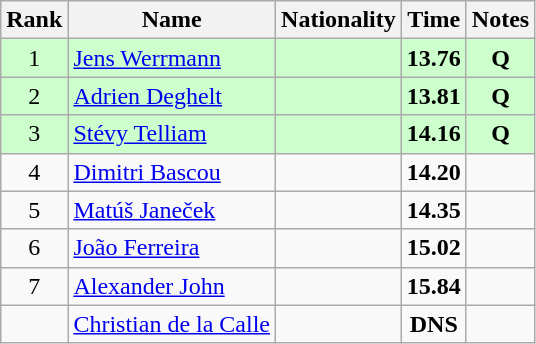<table class="wikitable sortable" style="text-align:center">
<tr>
<th>Rank</th>
<th>Name</th>
<th>Nationality</th>
<th>Time</th>
<th>Notes</th>
</tr>
<tr bgcolor=ccffcc>
<td>1</td>
<td align=left><a href='#'>Jens Werrmann</a></td>
<td align=left></td>
<td><strong>13.76</strong></td>
<td><strong>Q</strong></td>
</tr>
<tr bgcolor=ccffcc>
<td>2</td>
<td align=left><a href='#'>Adrien Deghelt</a></td>
<td align=left></td>
<td><strong>13.81</strong></td>
<td><strong>Q</strong></td>
</tr>
<tr bgcolor=ccffcc>
<td>3</td>
<td align=left><a href='#'>Stévy Telliam</a></td>
<td align=left></td>
<td><strong>14.16</strong></td>
<td><strong>Q</strong></td>
</tr>
<tr>
<td>4</td>
<td align=left><a href='#'>Dimitri Bascou</a></td>
<td align=left></td>
<td><strong>14.20</strong></td>
<td></td>
</tr>
<tr>
<td>5</td>
<td align=left><a href='#'>Matúš Janeček</a></td>
<td align=left></td>
<td><strong>14.35</strong></td>
<td></td>
</tr>
<tr>
<td>6</td>
<td align=left><a href='#'>João Ferreira</a></td>
<td align=left></td>
<td><strong>15.02</strong></td>
<td></td>
</tr>
<tr>
<td>7</td>
<td align=left><a href='#'>Alexander John</a></td>
<td align=left></td>
<td><strong>15.84</strong></td>
<td></td>
</tr>
<tr>
<td></td>
<td align=left><a href='#'>Christian de la Calle</a></td>
<td align=left></td>
<td><strong>DNS</strong></td>
<td></td>
</tr>
</table>
